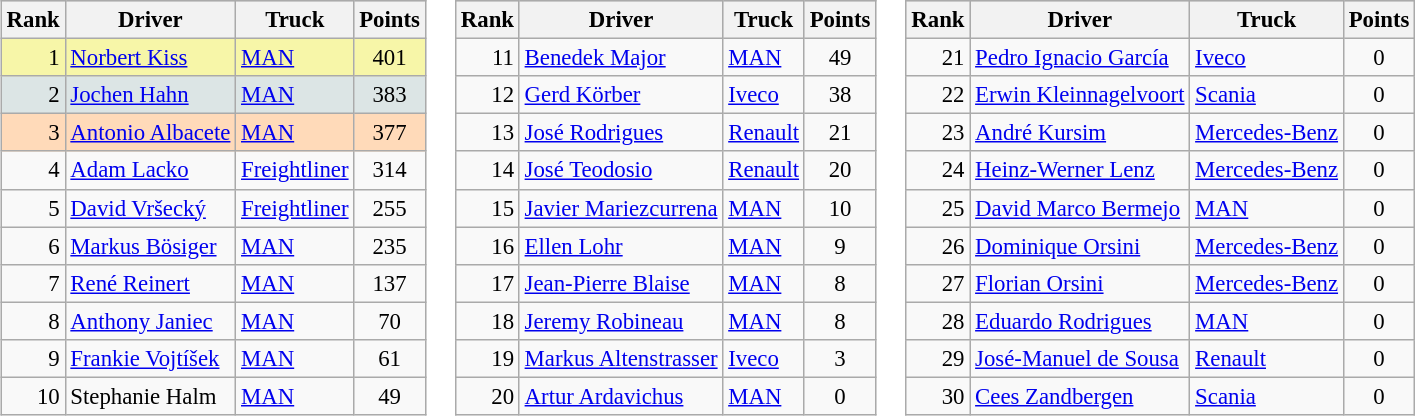<table>
<tr valign="top">
<td><br><table class="wikitable" style=" font-size:95%;">
<tr style="background:#CCCCCC;">
<th>Rank</th>
<th>Driver</th>
<th>Truck</th>
<th>Points</th>
</tr>
<tr style="background:#F7F6A8;">
<td align="right">1</td>
<td> <a href='#'>Norbert Kiss</a></td>
<td><a href='#'>MAN</a></td>
<td align="center">401</td>
</tr>
<tr style="background:#DCE5E5;">
<td align="right">2</td>
<td> <a href='#'>Jochen Hahn</a></td>
<td><a href='#'>MAN</a></td>
<td align="center">383</td>
</tr>
<tr style="background:#FFDAB9;">
<td align="right">3</td>
<td> <a href='#'>Antonio Albacete</a></td>
<td><a href='#'>MAN</a></td>
<td align="center">377</td>
</tr>
<tr>
<td align="right">4</td>
<td> <a href='#'>Adam Lacko</a></td>
<td><a href='#'>Freightliner</a></td>
<td align="center">314</td>
</tr>
<tr>
<td align="right">5</td>
<td> <a href='#'>David Vršecký</a></td>
<td><a href='#'>Freightliner</a></td>
<td align="center">255</td>
</tr>
<tr>
<td align="right">6</td>
<td> <a href='#'>Markus Bösiger</a></td>
<td><a href='#'>MAN</a></td>
<td align="center">235</td>
</tr>
<tr>
<td align="right">7</td>
<td> <a href='#'>René Reinert</a></td>
<td><a href='#'>MAN</a></td>
<td align="center">137</td>
</tr>
<tr>
<td align="right">8</td>
<td> <a href='#'>Anthony Janiec</a></td>
<td><a href='#'>MAN</a></td>
<td align="center">70</td>
</tr>
<tr>
<td align="right">9</td>
<td> <a href='#'>Frankie Vojtíšek</a></td>
<td><a href='#'>MAN</a></td>
<td align="center">61</td>
</tr>
<tr>
<td align="right">10</td>
<td> Stephanie Halm</td>
<td><a href='#'>MAN</a></td>
<td align="center">49</td>
</tr>
</table>
</td>
<td><br><table class="wikitable" style=" font-size:95%;">
<tr style="background:#CCCCCC;">
<th>Rank</th>
<th>Driver</th>
<th>Truck</th>
<th>Points</th>
</tr>
<tr>
<td align="right">11</td>
<td> <a href='#'>Benedek Major</a></td>
<td><a href='#'>MAN</a></td>
<td align="center">49</td>
</tr>
<tr>
<td align="right">12</td>
<td> <a href='#'>Gerd Körber</a></td>
<td><a href='#'>Iveco</a></td>
<td align="center">38</td>
</tr>
<tr>
<td align="right">13</td>
<td> <a href='#'>José Rodrigues</a></td>
<td><a href='#'>Renault</a></td>
<td align="center">21</td>
</tr>
<tr>
<td align="right">14</td>
<td> <a href='#'>José Teodosio</a></td>
<td><a href='#'>Renault</a></td>
<td align="center">20</td>
</tr>
<tr>
<td align="right">15</td>
<td> <a href='#'>Javier Mariezcurrena</a></td>
<td><a href='#'>MAN</a></td>
<td align="center">10</td>
</tr>
<tr>
<td align="right">16</td>
<td> <a href='#'>Ellen Lohr</a></td>
<td><a href='#'>MAN</a></td>
<td align="center">9</td>
</tr>
<tr>
<td align="right">17</td>
<td> <a href='#'>Jean-Pierre Blaise</a></td>
<td><a href='#'>MAN</a></td>
<td align="center">8</td>
</tr>
<tr>
<td align="right">18</td>
<td> <a href='#'>Jeremy Robineau</a></td>
<td><a href='#'>MAN</a></td>
<td align="center">8</td>
</tr>
<tr>
<td align="right">19</td>
<td> <a href='#'>Markus Altenstrasser</a></td>
<td><a href='#'>Iveco</a></td>
<td align="center">3</td>
</tr>
<tr>
<td align="right">20</td>
<td> <a href='#'>Artur Ardavichus</a></td>
<td><a href='#'>MAN</a></td>
<td align="center">0</td>
</tr>
</table>
</td>
<td><br><table class="wikitable" style=" font-size:95%;">
<tr style="background:#CCCCCC;">
<th>Rank</th>
<th>Driver</th>
<th>Truck</th>
<th>Points</th>
</tr>
<tr>
<td align="right">21</td>
<td> <a href='#'>Pedro Ignacio García</a></td>
<td><a href='#'>Iveco</a></td>
<td align="center">0</td>
</tr>
<tr>
<td align="right">22</td>
<td> <a href='#'>Erwin Kleinnagelvoort</a></td>
<td><a href='#'>Scania</a></td>
<td align="center">0</td>
</tr>
<tr>
<td align="right">23</td>
<td> <a href='#'>André Kursim</a></td>
<td><a href='#'>Mercedes-Benz</a></td>
<td align="center">0</td>
</tr>
<tr>
<td align="right">24</td>
<td> <a href='#'>Heinz-Werner Lenz</a></td>
<td><a href='#'>Mercedes-Benz</a></td>
<td align="center">0</td>
</tr>
<tr>
<td align="right">25</td>
<td> <a href='#'>David Marco Bermejo</a></td>
<td><a href='#'>MAN</a></td>
<td align="center">0</td>
</tr>
<tr>
<td align="right">26</td>
<td> <a href='#'>Dominique Orsini</a></td>
<td><a href='#'>Mercedes-Benz</a></td>
<td align="center">0</td>
</tr>
<tr>
<td align="right">27</td>
<td> <a href='#'>Florian Orsini</a></td>
<td><a href='#'>Mercedes-Benz</a></td>
<td align="center">0</td>
</tr>
<tr>
<td align="right">28</td>
<td> <a href='#'>Eduardo Rodrigues</a></td>
<td><a href='#'>MAN</a></td>
<td align="center">0</td>
</tr>
<tr>
<td align="right">29</td>
<td> <a href='#'>José-Manuel de Sousa</a></td>
<td><a href='#'>Renault</a></td>
<td align="center">0</td>
</tr>
<tr>
<td align="right">30</td>
<td> <a href='#'>Cees Zandbergen</a></td>
<td><a href='#'>Scania</a></td>
<td align="center">0</td>
</tr>
</table>
</td>
</tr>
</table>
